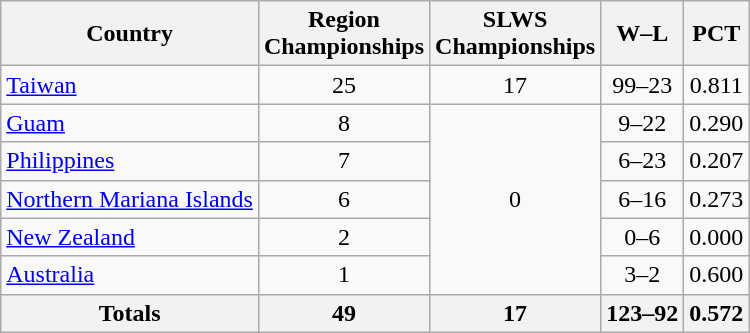<table class="wikitable">
<tr>
<th>Country</th>
<th>Region<br>Championships</th>
<th>SLWS<br>Championships</th>
<th>W–L</th>
<th>PCT</th>
</tr>
<tr>
<td> <a href='#'>Taiwan</a></td>
<td align=center>25</td>
<td align=center>17</td>
<td align=center>99–23</td>
<td align=center>0.811</td>
</tr>
<tr>
<td> <a href='#'>Guam</a></td>
<td align=center>8</td>
<td align=center rowspan=5>0</td>
<td align=center>9–22</td>
<td align=center>0.290</td>
</tr>
<tr>
<td> <a href='#'>Philippines</a></td>
<td align=center>7</td>
<td align=center>6–23</td>
<td align=center>0.207</td>
</tr>
<tr>
<td> <a href='#'>Northern Mariana Islands</a></td>
<td align=center>6</td>
<td align=center>6–16</td>
<td align=center>0.273</td>
</tr>
<tr>
<td> <a href='#'>New Zealand</a></td>
<td align=center>2</td>
<td align=center>0–6</td>
<td align=center>0.000</td>
</tr>
<tr>
<td> <a href='#'>Australia</a></td>
<td align=center>1</td>
<td align=center>3–2</td>
<td align=center>0.600</td>
</tr>
<tr>
<th>Totals</th>
<th>49</th>
<th>17</th>
<th>123–92</th>
<th>0.572</th>
</tr>
</table>
